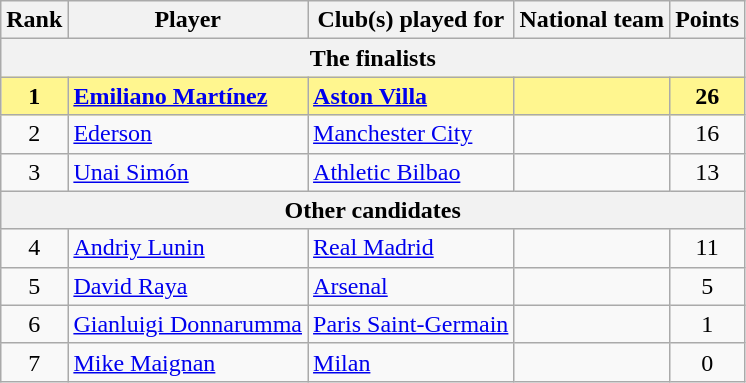<table class="wikitable plainrowheaders sortable">
<tr>
<th>Rank</th>
<th>Player</th>
<th>Club(s) played for</th>
<th>National team</th>
<th>Points</th>
</tr>
<tr>
<th colspan="5">The finalists</th>
</tr>
<tr style="background-color: #FFF68F; font-weight: bold;">
<td align="center"><strong>1</strong></td>
<td><strong><a href='#'>Emiliano Martínez</a></strong></td>
<td><strong> <a href='#'>Aston Villa</a></strong></td>
<td><strong></strong></td>
<td align="center"><strong>26</strong></td>
</tr>
<tr>
<td align="center">2</td>
<td><a href='#'>Ederson</a></td>
<td> <a href='#'>Manchester City</a></td>
<td></td>
<td align="center">16</td>
</tr>
<tr>
<td align="center">3</td>
<td><a href='#'>Unai Simón</a></td>
<td> <a href='#'>Athletic Bilbao</a></td>
<td></td>
<td align="center">13</td>
</tr>
<tr>
<th colspan = "5">Other candidates</th>
</tr>
<tr>
<td align="center">4</td>
<td><a href='#'>Andriy Lunin</a></td>
<td> <a href='#'>Real Madrid</a></td>
<td></td>
<td align="center">11</td>
</tr>
<tr>
<td align="center">5</td>
<td><a href='#'>David Raya</a></td>
<td> <a href='#'>Arsenal</a></td>
<td></td>
<td align="center">5</td>
</tr>
<tr>
<td align="center">6</td>
<td><a href='#'>Gianluigi Donnarumma</a></td>
<td> <a href='#'>Paris Saint-Germain</a></td>
<td></td>
<td align="center">1</td>
</tr>
<tr>
<td align="center">7</td>
<td><a href='#'>Mike Maignan</a></td>
<td> <a href='#'>Milan</a></td>
<td></td>
<td align="center">0</td>
</tr>
</table>
